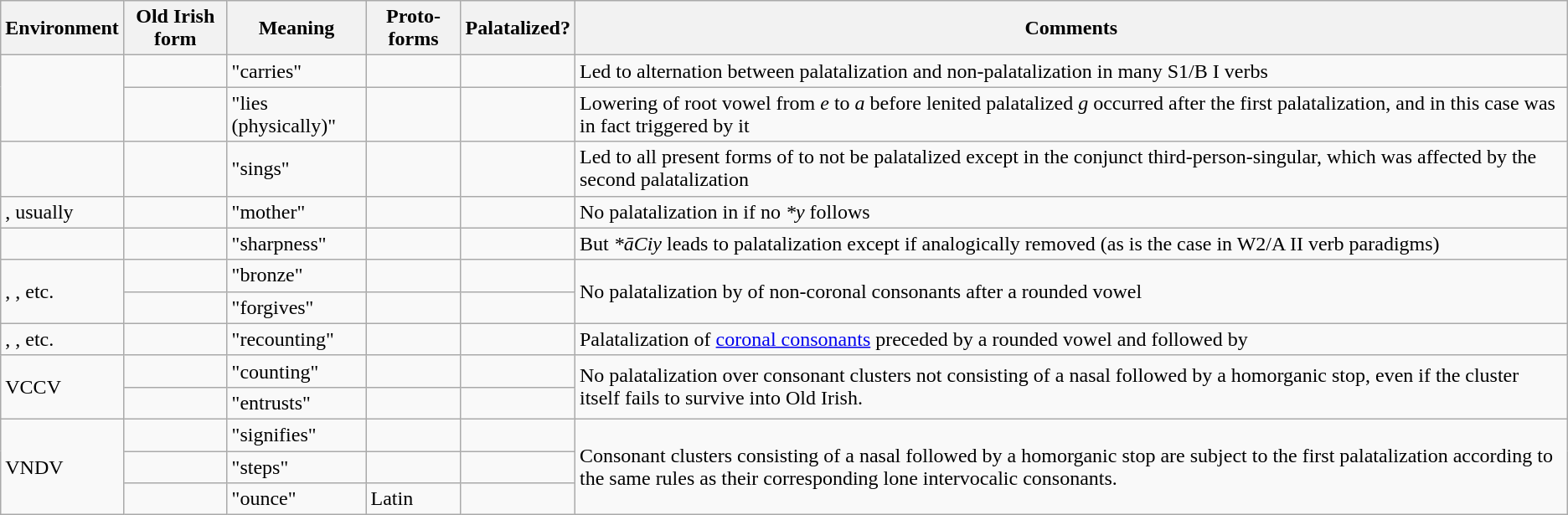<table class="wikitable">
<tr>
<th>Environment</th>
<th>Old Irish form</th>
<th>Meaning</th>
<th>Proto-forms</th>
<th>Palatalized?</th>
<th>Comments</th>
</tr>
<tr>
<td rowspan=2></td>
<td></td>
<td>"carries"</td>
<td></td>
<td></td>
<td>Led to alternation between palatalization and non-palatalization in many S1/B I verbs</td>
</tr>
<tr>
<td></td>
<td>"lies (physically)"</td>
<td></td>
<td></td>
<td>Lowering of root vowel from <em>e</em> to <em>a</em> before lenited palatalized <em>g</em> occurred after the first palatalization, and in this case was in fact triggered by it</td>
</tr>
<tr>
<td></td>
<td></td>
<td>"sings"</td>
<td></td>
<td></td>
<td>Led to all present forms of  to not be palatalized except in the conjunct third-person-singular, which was affected by the second palatalization</td>
</tr>
<tr>
<td>,  usually</td>
<td></td>
<td>"mother"</td>
<td></td>
<td></td>
<td>No palatalization in  if no <em>*y</em> follows</td>
</tr>
<tr>
<td></td>
<td></td>
<td>"sharpness"</td>
<td></td>
<td></td>
<td>But <em>*āCiy</em> leads to palatalization except if analogically removed (as is the case in W2/A II verb paradigms)</td>
</tr>
<tr>
<td rowspan=2>, , etc.</td>
<td></td>
<td>"bronze"</td>
<td></td>
<td></td>
<td rowspan=2>No palatalization by  of non-coronal consonants after a rounded vowel</td>
</tr>
<tr>
<td></td>
<td>"forgives"</td>
<td></td>
<td></td>
</tr>
<tr>
<td>, , etc.</td>
<td></td>
<td>"recounting"</td>
<td></td>
<td></td>
<td>Palatalization of <a href='#'>coronal consonants</a> preceded by a rounded vowel and followed by </td>
</tr>
<tr>
<td rowspan=2>VCCV</td>
<td></td>
<td>"counting"</td>
<td></td>
<td></td>
<td rowspan=2>No palatalization over consonant clusters not consisting of a nasal followed by a homorganic stop, even if the cluster itself fails to survive into Old Irish.</td>
</tr>
<tr>
<td></td>
<td>"entrusts"</td>
<td></td>
<td></td>
</tr>
<tr>
<td rowspan=3>VNDV</td>
<td></td>
<td>"signifies"</td>
<td></td>
<td></td>
<td rowspan=3>Consonant clusters consisting of a nasal followed by a homorganic stop are subject to the first palatalization according to the same rules as their corresponding lone intervocalic consonants.</td>
</tr>
<tr>
<td></td>
<td>"steps"</td>
<td></td>
<td></td>
</tr>
<tr>
<td></td>
<td>"ounce"</td>
<td>Latin </td>
<td></td>
</tr>
</table>
